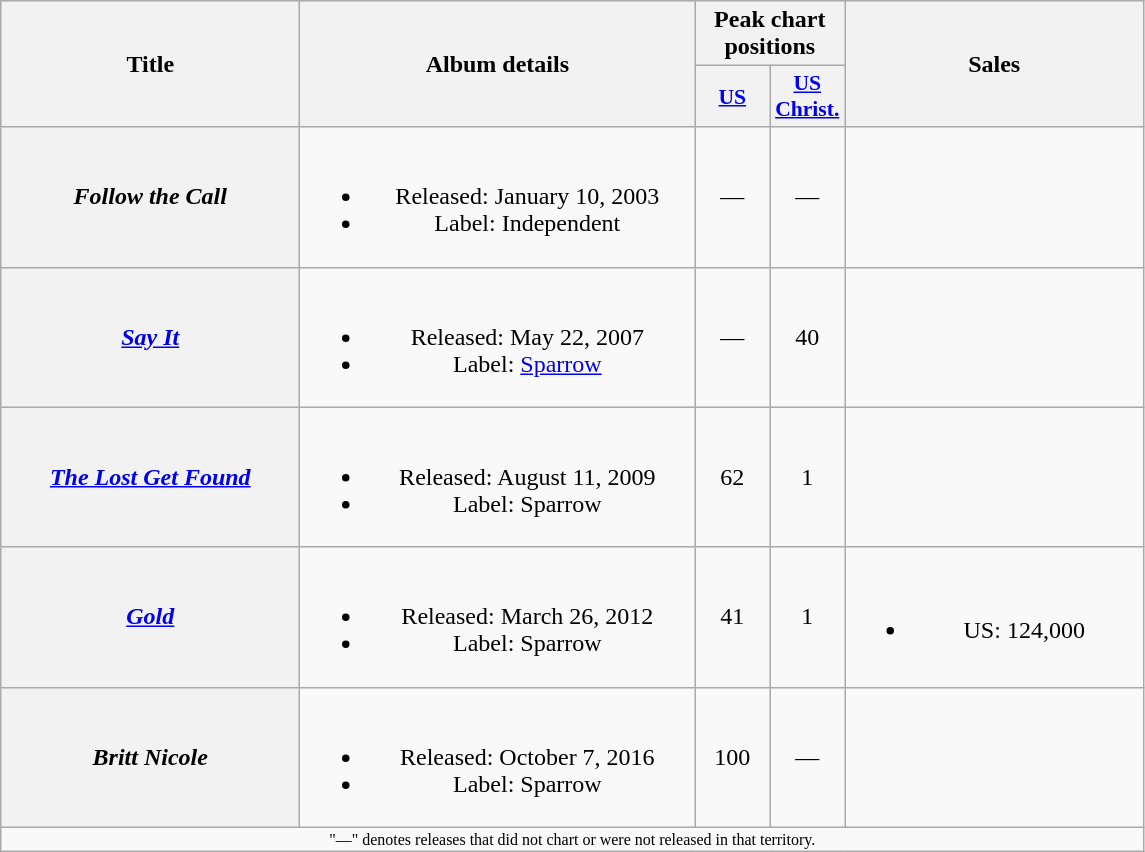<table class="wikitable plainrowheaders" style="text-align:center;">
<tr>
<th scope="col" rowspan="2" style="width:12em;">Title</th>
<th scope="col" rowspan="2" style="width:16em;">Album details</th>
<th scope="col" colspan="2">Peak chart positions</th>
<th scope="col" rowspan="2" style="width:12em;">Sales</th>
</tr>
<tr>
<th scope="col" style="width:3em;font-size:90%;"><a href='#'>US</a><br></th>
<th scope="col" style="width:3em;font-size:90%;"><a href='#'>US<br>Christ.</a><br></th>
</tr>
<tr>
<th scope="row"><em>Follow the Call</em></th>
<td><br><ul><li>Released: January 10, 2003</li><li>Label: Independent</li></ul></td>
<td>—</td>
<td>—</td>
<td></td>
</tr>
<tr>
<th scope="row"><em><a href='#'>Say It</a></em></th>
<td><br><ul><li>Released: May 22, 2007</li><li>Label: <a href='#'>Sparrow</a></li></ul></td>
<td>—</td>
<td>40</td>
<td></td>
</tr>
<tr>
<th scope="row"><em><a href='#'>The Lost Get Found</a></em></th>
<td><br><ul><li>Released: August 11, 2009</li><li>Label: Sparrow</li></ul></td>
<td>62</td>
<td>1</td>
<td></td>
</tr>
<tr>
<th scope="row"><em><a href='#'>Gold</a></em></th>
<td><br><ul><li>Released: March 26, 2012</li><li>Label: Sparrow</li></ul></td>
<td>41</td>
<td>1</td>
<td><br><ul><li>US: 124,000</li></ul></td>
</tr>
<tr>
<th scope="row"><em>Britt Nicole</em></th>
<td><br><ul><li>Released: October 7, 2016</li><li>Label: Sparrow</li></ul></td>
<td>100</td>
<td>—</td>
<td></td>
</tr>
<tr>
<td align="center" colspan="5" style="font-size:8pt">"—" denotes releases that did not chart or were not released in that territory.</td>
</tr>
</table>
